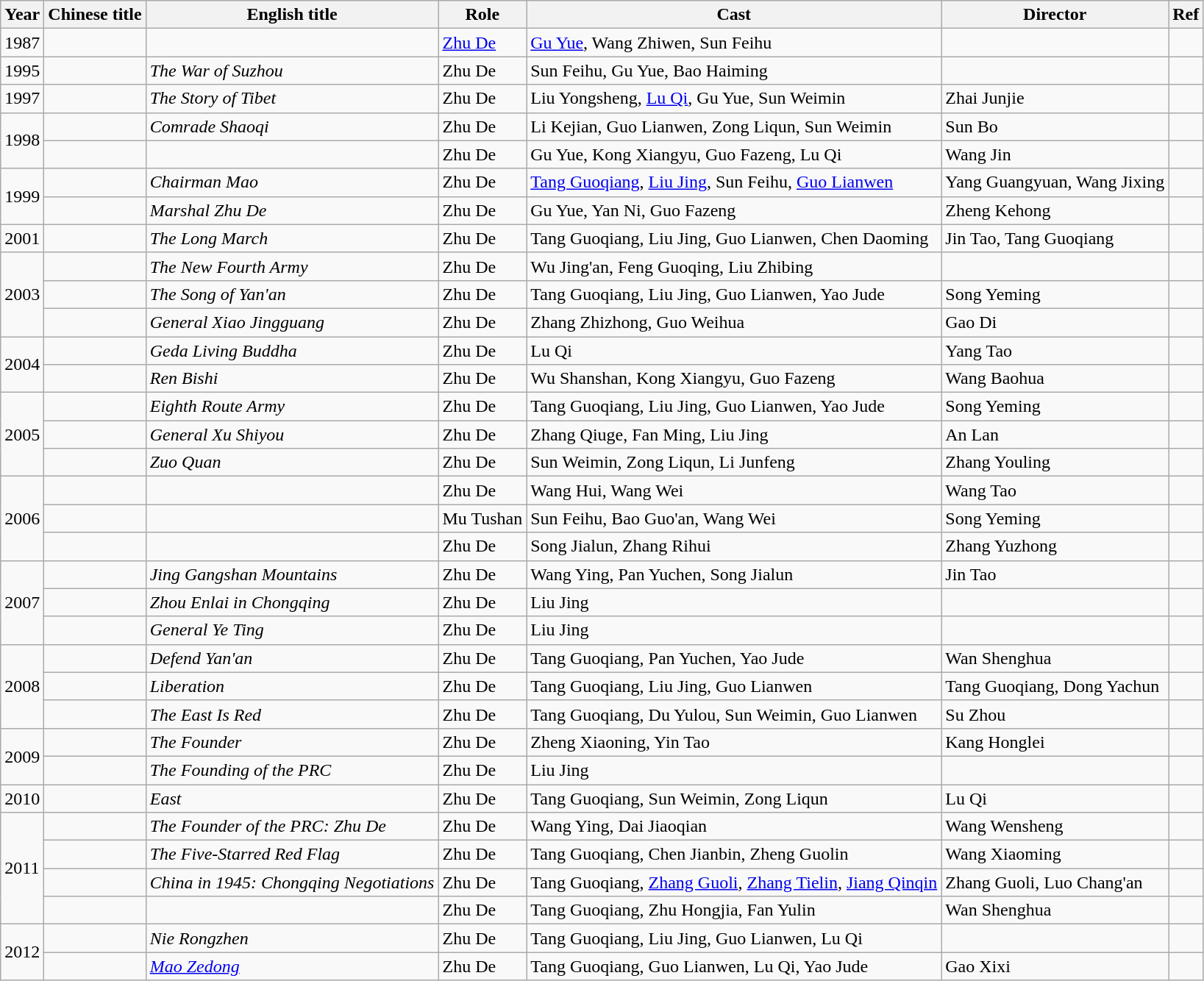<table class="wikitable">
<tr>
<th>Year</th>
<th>Chinese title</th>
<th>English title</th>
<th>Role</th>
<th>Cast</th>
<th>Director</th>
<th>Ref</th>
</tr>
<tr>
<td>1987</td>
<td></td>
<td></td>
<td><a href='#'>Zhu De</a></td>
<td><a href='#'>Gu Yue</a>, Wang Zhiwen, Sun Feihu</td>
<td></td>
<td></td>
</tr>
<tr>
<td>1995</td>
<td></td>
<td><em>The War of Suzhou</em></td>
<td>Zhu De</td>
<td>Sun Feihu, Gu Yue, Bao Haiming</td>
<td></td>
<td></td>
</tr>
<tr>
<td>1997</td>
<td></td>
<td><em>The Story of Tibet</em></td>
<td>Zhu De</td>
<td>Liu Yongsheng, <a href='#'>Lu Qi</a>, Gu Yue, Sun Weimin</td>
<td>Zhai Junjie</td>
<td></td>
</tr>
<tr>
<td rowspan="2">1998</td>
<td></td>
<td><em>Comrade Shaoqi</em></td>
<td>Zhu De</td>
<td>Li Kejian, Guo Lianwen, Zong Liqun, Sun Weimin</td>
<td>Sun Bo</td>
<td></td>
</tr>
<tr>
<td></td>
<td></td>
<td>Zhu De</td>
<td>Gu Yue, Kong Xiangyu, Guo Fazeng, Lu Qi</td>
<td>Wang Jin</td>
<td></td>
</tr>
<tr>
<td rowspan="2">1999</td>
<td></td>
<td><em>Chairman Mao</em></td>
<td>Zhu De</td>
<td><a href='#'>Tang Guoqiang</a>, <a href='#'>Liu Jing</a>, Sun Feihu, <a href='#'>Guo Lianwen</a></td>
<td>Yang Guangyuan, Wang Jixing</td>
<td></td>
</tr>
<tr>
<td></td>
<td><em>Marshal Zhu De</em></td>
<td>Zhu De</td>
<td>Gu Yue, Yan Ni, Guo Fazeng</td>
<td>Zheng Kehong</td>
<td></td>
</tr>
<tr>
<td>2001</td>
<td></td>
<td><em>The Long March</em></td>
<td>Zhu De</td>
<td>Tang Guoqiang, Liu Jing, Guo Lianwen, Chen Daoming</td>
<td>Jin Tao, Tang Guoqiang</td>
<td></td>
</tr>
<tr>
<td rowspan="3">2003</td>
<td></td>
<td><em>The New Fourth Army</em></td>
<td>Zhu De</td>
<td>Wu Jing'an, Feng Guoqing, Liu Zhibing</td>
<td></td>
<td></td>
</tr>
<tr>
<td></td>
<td><em>The Song of Yan'an</em></td>
<td>Zhu De</td>
<td>Tang Guoqiang, Liu Jing, Guo Lianwen, Yao Jude</td>
<td>Song Yeming</td>
<td></td>
</tr>
<tr>
<td></td>
<td><em>General Xiao Jingguang</em></td>
<td>Zhu De</td>
<td>Zhang Zhizhong, Guo Weihua</td>
<td>Gao Di</td>
<td></td>
</tr>
<tr>
<td rowspan="2">2004</td>
<td></td>
<td><em>Geda Living Buddha</em></td>
<td>Zhu De</td>
<td>Lu Qi</td>
<td>Yang Tao</td>
<td></td>
</tr>
<tr>
<td></td>
<td><em>Ren Bishi</em></td>
<td>Zhu De</td>
<td>Wu Shanshan, Kong Xiangyu, Guo Fazeng</td>
<td>Wang Baohua</td>
<td></td>
</tr>
<tr>
<td rowspan="3">2005</td>
<td></td>
<td><em>Eighth Route Army</em></td>
<td>Zhu De</td>
<td>Tang Guoqiang, Liu Jing, Guo Lianwen, Yao Jude</td>
<td>Song Yeming</td>
<td></td>
</tr>
<tr>
<td></td>
<td><em>General Xu Shiyou</em></td>
<td>Zhu De</td>
<td>Zhang Qiuge, Fan Ming, Liu Jing</td>
<td>An Lan</td>
<td></td>
</tr>
<tr>
<td></td>
<td><em>Zuo Quan</em></td>
<td>Zhu De</td>
<td>Sun Weimin, Zong Liqun, Li Junfeng</td>
<td>Zhang Youling</td>
<td></td>
</tr>
<tr>
<td rowspan="3">2006</td>
<td></td>
<td></td>
<td>Zhu De</td>
<td>Wang Hui, Wang Wei</td>
<td>Wang Tao</td>
<td></td>
</tr>
<tr>
<td></td>
<td></td>
<td>Mu Tushan</td>
<td>Sun Feihu, Bao Guo'an, Wang Wei</td>
<td>Song Yeming</td>
<td></td>
</tr>
<tr>
<td></td>
<td></td>
<td>Zhu De</td>
<td>Song Jialun, Zhang Rihui</td>
<td>Zhang Yuzhong</td>
<td></td>
</tr>
<tr>
<td rowspan="3">2007</td>
<td></td>
<td><em>Jing Gangshan Mountains</em></td>
<td>Zhu De</td>
<td>Wang Ying, Pan Yuchen, Song Jialun</td>
<td>Jin Tao</td>
<td></td>
</tr>
<tr>
<td></td>
<td><em>Zhou Enlai in Chongqing</em></td>
<td>Zhu De</td>
<td>Liu Jing</td>
<td></td>
<td></td>
</tr>
<tr>
<td></td>
<td><em>General Ye Ting</em></td>
<td>Zhu De</td>
<td>Liu Jing</td>
<td></td>
<td></td>
</tr>
<tr>
<td rowspan="3">2008</td>
<td></td>
<td><em>Defend Yan'an</em></td>
<td>Zhu De</td>
<td>Tang Guoqiang, Pan Yuchen, Yao Jude</td>
<td>Wan Shenghua</td>
<td></td>
</tr>
<tr>
<td></td>
<td><em>Liberation</em></td>
<td>Zhu De</td>
<td>Tang Guoqiang, Liu Jing, Guo Lianwen</td>
<td>Tang Guoqiang, Dong Yachun</td>
<td></td>
</tr>
<tr>
<td></td>
<td><em>The East Is Red</em></td>
<td>Zhu De</td>
<td>Tang Guoqiang, Du Yulou, Sun Weimin, Guo Lianwen</td>
<td>Su Zhou</td>
<td></td>
</tr>
<tr>
<td rowspan="2">2009</td>
<td></td>
<td><em>The Founder</em></td>
<td>Zhu De</td>
<td>Zheng Xiaoning, Yin Tao</td>
<td>Kang Honglei</td>
<td></td>
</tr>
<tr>
<td></td>
<td><em>The Founding of the PRC</em></td>
<td>Zhu De</td>
<td>Liu Jing</td>
<td></td>
</tr>
<tr>
<td>2010</td>
<td></td>
<td><em>East</em></td>
<td>Zhu De</td>
<td>Tang Guoqiang, Sun Weimin, Zong Liqun</td>
<td>Lu Qi</td>
<td></td>
</tr>
<tr>
<td rowspan="4">2011</td>
<td></td>
<td><em>The Founder of the PRC: Zhu De</em></td>
<td>Zhu De</td>
<td>Wang Ying, Dai Jiaoqian</td>
<td>Wang Wensheng</td>
<td></td>
</tr>
<tr>
<td></td>
<td><em>The Five-Starred Red Flag</em></td>
<td>Zhu De</td>
<td>Tang Guoqiang, Chen Jianbin, Zheng Guolin</td>
<td>Wang Xiaoming</td>
<td></td>
</tr>
<tr>
<td></td>
<td><em>China in 1945: Chongqing Negotiations</em></td>
<td>Zhu De</td>
<td>Tang Guoqiang, <a href='#'>Zhang Guoli</a>, <a href='#'>Zhang Tielin</a>, <a href='#'>Jiang Qinqin</a></td>
<td>Zhang Guoli, Luo Chang'an</td>
<td></td>
</tr>
<tr>
<td></td>
<td></td>
<td>Zhu De</td>
<td>Tang Guoqiang, Zhu Hongjia, Fan Yulin</td>
<td>Wan Shenghua</td>
<td></td>
</tr>
<tr>
<td rowspan="2">2012</td>
<td></td>
<td><em>Nie Rongzhen</em></td>
<td>Zhu De</td>
<td>Tang Guoqiang, Liu Jing, Guo Lianwen, Lu Qi</td>
<td></td>
<td></td>
</tr>
<tr>
<td></td>
<td><em><a href='#'>Mao Zedong</a></em></td>
<td>Zhu De</td>
<td>Tang Guoqiang, Guo Lianwen, Lu Qi, Yao Jude</td>
<td>Gao Xixi</td>
<td></td>
</tr>
</table>
